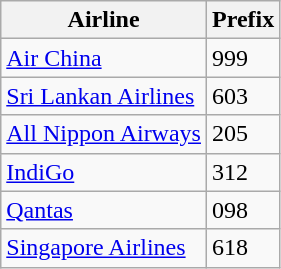<table class="wikitable">
<tr>
<th>Airline</th>
<th>Prefix</th>
</tr>
<tr>
<td><a href='#'>Air China</a></td>
<td>999</td>
</tr>
<tr>
<td><a href='#'>Sri Lankan Airlines</a></td>
<td>603</td>
</tr>
<tr>
<td><a href='#'>All Nippon Airways</a></td>
<td>205</td>
</tr>
<tr>
<td><a href='#'>IndiGo</a></td>
<td>312</td>
</tr>
<tr>
<td><a href='#'>Qantas</a></td>
<td>098</td>
</tr>
<tr>
<td><a href='#'>Singapore Airlines</a></td>
<td>618</td>
</tr>
</table>
